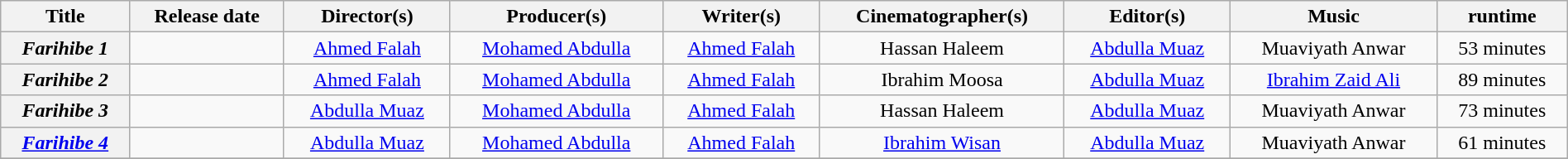<table class="wikitable plainrowheaders" style="text-align: center" width="100%">
<tr>
<th scope="col">Title</th>
<th scope="col">Release date</th>
<th scope="col">Director(s)</th>
<th scope="col">Producer(s)</th>
<th scope="col">Writer(s)</th>
<th scope="col">Cinematographer(s)</th>
<th scope="col">Editor(s)</th>
<th scope="col">Music</th>
<th scope="col">runtime</th>
</tr>
<tr>
<th scope="row"><em>Farihibe 1</em></th>
<td></td>
<td><a href='#'>Ahmed Falah</a></td>
<td><a href='#'>Mohamed Abdulla</a></td>
<td><a href='#'>Ahmed Falah</a></td>
<td>Hassan Haleem</td>
<td><a href='#'>Abdulla Muaz</a></td>
<td>Muaviyath Anwar</td>
<td>53 minutes</td>
</tr>
<tr>
<th scope="row"><em>Farihibe 2</em></th>
<td></td>
<td><a href='#'>Ahmed Falah</a></td>
<td><a href='#'>Mohamed Abdulla</a></td>
<td><a href='#'>Ahmed Falah</a></td>
<td>Ibrahim Moosa</td>
<td><a href='#'>Abdulla Muaz</a></td>
<td><a href='#'>Ibrahim Zaid Ali</a></td>
<td>89 minutes</td>
</tr>
<tr>
<th scope="row"><em>Farihibe 3</em></th>
<td></td>
<td><a href='#'>Abdulla Muaz</a></td>
<td><a href='#'>Mohamed Abdulla</a></td>
<td><a href='#'>Ahmed Falah</a></td>
<td>Hassan Haleem</td>
<td><a href='#'>Abdulla Muaz</a></td>
<td>Muaviyath Anwar</td>
<td>73 minutes</td>
</tr>
<tr>
<th scope="row"><em><a href='#'>Farihibe 4</a></em></th>
<td></td>
<td><a href='#'>Abdulla Muaz</a></td>
<td><a href='#'>Mohamed Abdulla</a></td>
<td><a href='#'>Ahmed Falah</a></td>
<td><a href='#'>Ibrahim Wisan</a></td>
<td><a href='#'>Abdulla Muaz</a></td>
<td>Muaviyath Anwar</td>
<td>61 minutes</td>
</tr>
<tr>
</tr>
</table>
